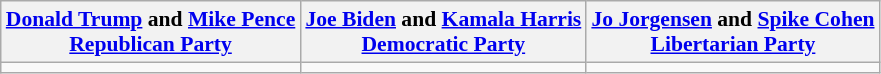<table class="wikitable" style="font-size:90%;text-align:center;">
<tr>
<th><a href='#'>Donald Trump</a> and <a href='#'>Mike Pence</a><br><a href='#'>Republican Party</a></th>
<th><a href='#'>Joe Biden</a> and <a href='#'>Kamala Harris</a><br><a href='#'>Democratic Party</a></th>
<th><a href='#'>Jo Jorgensen</a> and <a href='#'>Spike Cohen</a><br><a href='#'>Libertarian Party</a></th>
</tr>
<tr>
<td></td>
<td></td>
<td></td>
</tr>
</table>
